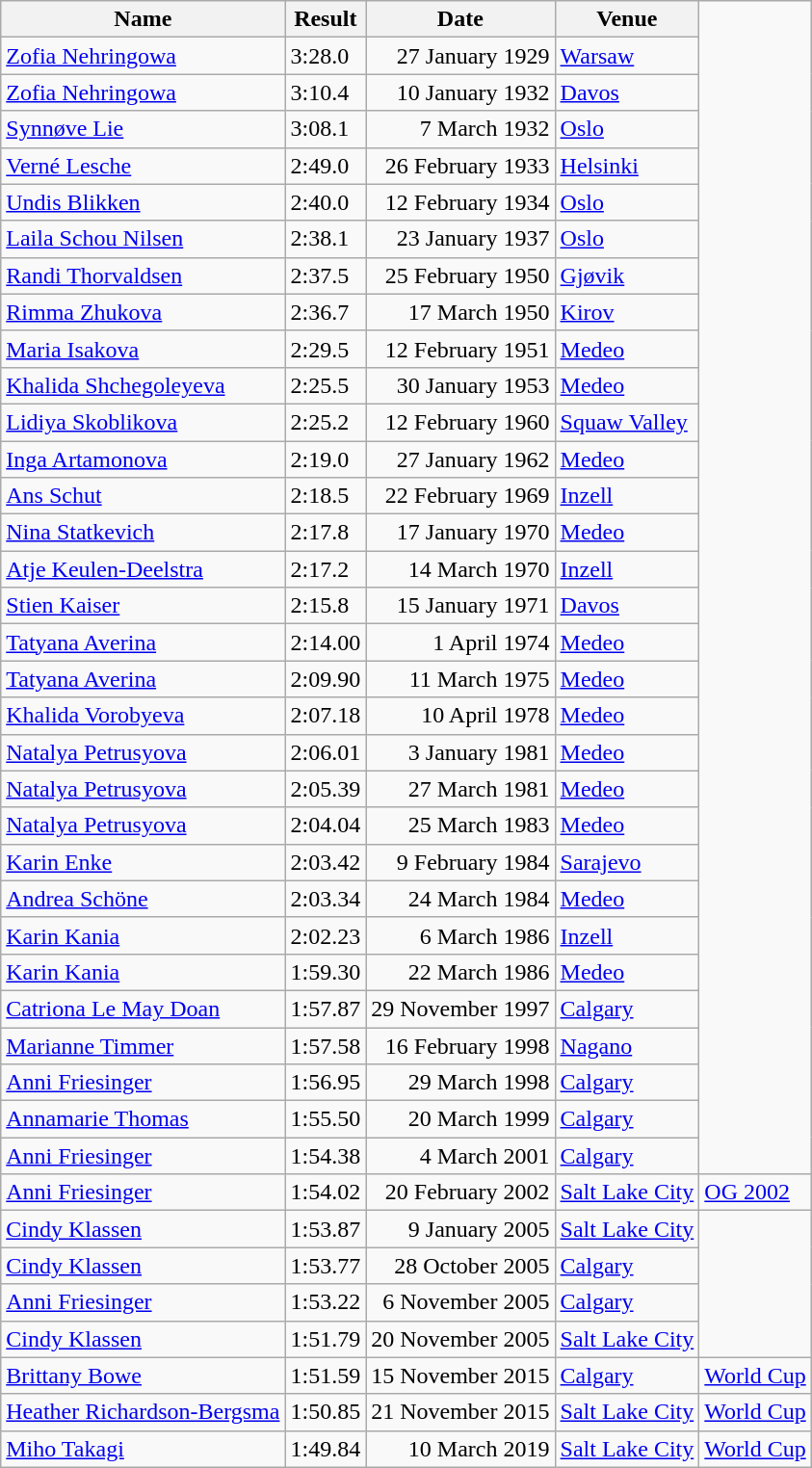<table class="wikitable">
<tr align="left">
<th>Name</th>
<th>Result</th>
<th>Date</th>
<th>Venue</th>
</tr>
<tr>
<td> <a href='#'>Zofia Nehringowa</a></td>
<td>3:28.0</td>
<td align="right">27 January 1929</td>
<td><a href='#'>Warsaw</a></td>
</tr>
<tr>
<td> <a href='#'>Zofia Nehringowa</a></td>
<td>3:10.4</td>
<td align="right">10 January 1932</td>
<td><a href='#'>Davos</a></td>
</tr>
<tr>
<td> <a href='#'>Synnøve Lie</a></td>
<td>3:08.1</td>
<td align="right">7 March 1932</td>
<td><a href='#'>Oslo</a></td>
</tr>
<tr>
<td> <a href='#'>Verné Lesche</a></td>
<td>2:49.0</td>
<td align="right">26 February 1933</td>
<td><a href='#'>Helsinki</a></td>
</tr>
<tr>
<td> <a href='#'>Undis Blikken</a></td>
<td>2:40.0</td>
<td align="right">12 February 1934</td>
<td><a href='#'>Oslo</a></td>
</tr>
<tr>
<td> <a href='#'>Laila Schou Nilsen</a></td>
<td>2:38.1</td>
<td align="right">23 January 1937</td>
<td><a href='#'>Oslo</a></td>
</tr>
<tr>
<td> <a href='#'>Randi Thorvaldsen</a></td>
<td>2:37.5</td>
<td align="right">25 February 1950</td>
<td><a href='#'>Gjøvik</a></td>
</tr>
<tr>
<td> <a href='#'>Rimma Zhukova</a></td>
<td>2:36.7</td>
<td align="right">17 March 1950</td>
<td><a href='#'>Kirov</a></td>
</tr>
<tr>
<td> <a href='#'>Maria Isakova</a></td>
<td>2:29.5</td>
<td align="right">12 February 1951</td>
<td><a href='#'>Medeo</a></td>
</tr>
<tr>
<td> <a href='#'>Khalida Shchegoleyeva</a></td>
<td>2:25.5</td>
<td align="right">30 January 1953</td>
<td><a href='#'>Medeo</a></td>
</tr>
<tr>
<td> <a href='#'>Lidiya Skoblikova</a></td>
<td>2:25.2</td>
<td align="right">12 February 1960</td>
<td><a href='#'>Squaw Valley</a></td>
</tr>
<tr>
<td> <a href='#'>Inga Artamonova</a></td>
<td>2:19.0</td>
<td align="right">27 January 1962</td>
<td><a href='#'>Medeo</a></td>
</tr>
<tr>
<td> <a href='#'>Ans Schut</a></td>
<td>2:18.5</td>
<td align="right">22 February 1969</td>
<td><a href='#'>Inzell</a></td>
</tr>
<tr>
<td> <a href='#'>Nina Statkevich</a></td>
<td>2:17.8</td>
<td align="right">17 January 1970</td>
<td><a href='#'>Medeo</a></td>
</tr>
<tr>
<td> <a href='#'>Atje Keulen-Deelstra</a></td>
<td>2:17.2</td>
<td align="right">14 March 1970</td>
<td><a href='#'>Inzell</a></td>
</tr>
<tr>
<td> <a href='#'>Stien Kaiser</a></td>
<td>2:15.8</td>
<td align="right">15 January 1971</td>
<td><a href='#'>Davos</a></td>
</tr>
<tr>
<td> <a href='#'>Tatyana Averina</a></td>
<td>2:14.00</td>
<td align="right">1 April 1974</td>
<td><a href='#'>Medeo</a></td>
</tr>
<tr>
<td> <a href='#'>Tatyana Averina</a></td>
<td>2:09.90</td>
<td align="right">11 March 1975</td>
<td><a href='#'>Medeo</a></td>
</tr>
<tr>
<td> <a href='#'>Khalida Vorobyeva</a></td>
<td>2:07.18</td>
<td align="right">10 April 1978</td>
<td><a href='#'>Medeo</a></td>
</tr>
<tr>
<td> <a href='#'>Natalya Petrusyova</a></td>
<td>2:06.01</td>
<td align="right">3 January 1981</td>
<td><a href='#'>Medeo</a></td>
</tr>
<tr>
<td> <a href='#'>Natalya Petrusyova</a></td>
<td>2:05.39</td>
<td align="right">27 March 1981</td>
<td><a href='#'>Medeo</a></td>
</tr>
<tr>
<td> <a href='#'>Natalya Petrusyova</a></td>
<td>2:04.04</td>
<td align="right">25 March 1983</td>
<td><a href='#'>Medeo</a></td>
</tr>
<tr>
<td> <a href='#'>Karin Enke</a></td>
<td>2:03.42</td>
<td align="right">9 February 1984</td>
<td><a href='#'>Sarajevo</a></td>
</tr>
<tr>
<td> <a href='#'>Andrea Schöne</a></td>
<td>2:03.34</td>
<td align="right">24 March 1984</td>
<td><a href='#'>Medeo</a></td>
</tr>
<tr>
<td> <a href='#'>Karin Kania</a></td>
<td>2:02.23</td>
<td align="right">6 March 1986</td>
<td><a href='#'>Inzell</a></td>
</tr>
<tr>
<td> <a href='#'>Karin Kania</a></td>
<td>1:59.30</td>
<td align="right">22 March 1986</td>
<td><a href='#'>Medeo</a></td>
</tr>
<tr>
<td> <a href='#'>Catriona Le May Doan</a></td>
<td>1:57.87</td>
<td align="right">29 November 1997</td>
<td><a href='#'>Calgary</a></td>
</tr>
<tr>
<td> <a href='#'>Marianne Timmer</a></td>
<td>1:57.58</td>
<td align="right">16 February 1998</td>
<td><a href='#'>Nagano</a></td>
</tr>
<tr>
<td> <a href='#'>Anni Friesinger</a></td>
<td>1:56.95</td>
<td align="right">29 March 1998</td>
<td><a href='#'>Calgary</a></td>
</tr>
<tr>
<td> <a href='#'>Annamarie Thomas</a></td>
<td>1:55.50</td>
<td align="right">20 March 1999</td>
<td><a href='#'>Calgary</a></td>
</tr>
<tr>
<td> <a href='#'>Anni Friesinger</a></td>
<td>1:54.38</td>
<td align="right">4 March 2001</td>
<td><a href='#'>Calgary</a></td>
</tr>
<tr>
<td> <a href='#'>Anni Friesinger</a></td>
<td>1:54.02</td>
<td align="right">20 February 2002</td>
<td><a href='#'>Salt Lake City</a></td>
<td><a href='#'>OG 2002</a></td>
</tr>
<tr>
<td> <a href='#'>Cindy Klassen</a></td>
<td>1:53.87</td>
<td align="right">9 January 2005</td>
<td><a href='#'>Salt Lake City</a></td>
</tr>
<tr>
<td> <a href='#'>Cindy Klassen</a></td>
<td>1:53.77</td>
<td align="right">28 October 2005</td>
<td><a href='#'>Calgary</a></td>
</tr>
<tr>
<td> <a href='#'>Anni Friesinger</a></td>
<td>1:53.22</td>
<td align="right">6 November 2005</td>
<td><a href='#'>Calgary</a></td>
</tr>
<tr>
<td> <a href='#'>Cindy Klassen</a></td>
<td>1:51.79</td>
<td align="right">20 November 2005</td>
<td><a href='#'>Salt Lake City</a></td>
</tr>
<tr>
<td> <a href='#'>Brittany Bowe</a></td>
<td>1:51.59</td>
<td align="right">15 November 2015</td>
<td><a href='#'>Calgary</a></td>
<td><a href='#'>World Cup</a></td>
</tr>
<tr>
<td> <a href='#'>Heather Richardson-Bergsma</a></td>
<td>1:50.85</td>
<td align="right">21 November 2015</td>
<td><a href='#'>Salt Lake City</a></td>
<td><a href='#'>World Cup</a></td>
</tr>
<tr>
<td> <a href='#'>Miho Takagi</a></td>
<td>1:49.84</td>
<td align="right">10 March 2019</td>
<td><a href='#'>Salt Lake City</a></td>
<td><a href='#'>World Cup</a></td>
</tr>
</table>
